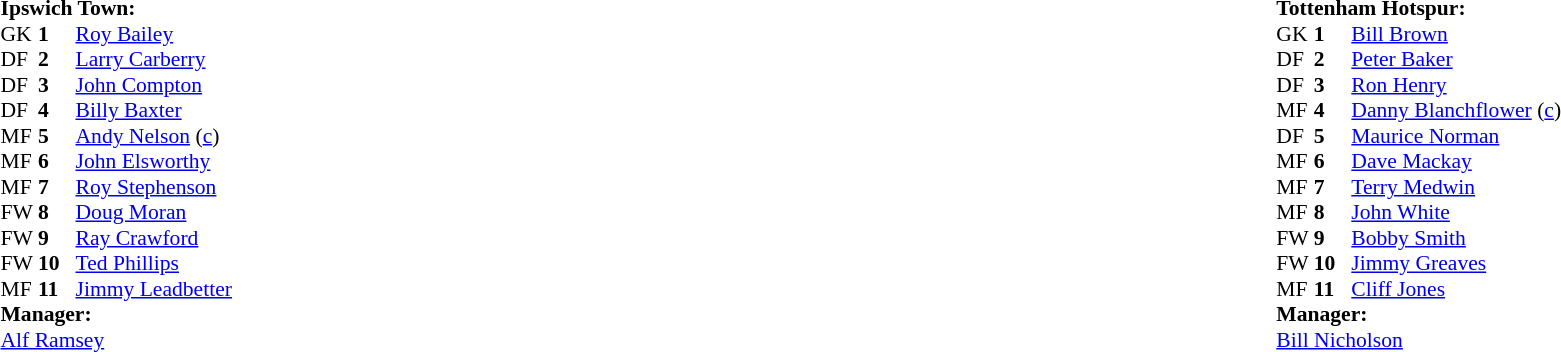<table width="100%">
<tr>
<td valign="top" width="50%"><br><table style="font-size: 90%" cellspacing="0" cellpadding="0">
<tr>
<td colspan="4"><strong>Ipswich Town:</strong></td>
</tr>
<tr>
<th width="25"></th>
<th width="25"></th>
</tr>
<tr>
<td>GK</td>
<td><strong>1</strong></td>
<td> <a href='#'>Roy Bailey</a></td>
</tr>
<tr>
<td>DF</td>
<td><strong>2</strong></td>
<td> <a href='#'>Larry Carberry</a></td>
</tr>
<tr>
<td>DF</td>
<td><strong>3</strong></td>
<td> <a href='#'>John Compton</a></td>
</tr>
<tr>
<td>DF</td>
<td><strong>4</strong></td>
<td> <a href='#'>Billy Baxter</a></td>
</tr>
<tr>
<td>MF</td>
<td><strong>5</strong></td>
<td> <a href='#'>Andy Nelson</a> (<a href='#'>c</a>)</td>
</tr>
<tr>
<td>MF</td>
<td><strong>6</strong></td>
<td> <a href='#'>John Elsworthy</a></td>
</tr>
<tr>
<td>MF</td>
<td><strong>7</strong></td>
<td> <a href='#'>Roy Stephenson</a></td>
</tr>
<tr>
<td>FW</td>
<td><strong>8</strong></td>
<td> <a href='#'>Doug Moran</a></td>
</tr>
<tr>
<td>FW</td>
<td><strong>9</strong></td>
<td> <a href='#'>Ray Crawford</a></td>
</tr>
<tr>
<td>FW</td>
<td><strong>10</strong></td>
<td> <a href='#'>Ted Phillips</a></td>
</tr>
<tr>
<td>MF</td>
<td><strong>11</strong></td>
<td> <a href='#'>Jimmy Leadbetter</a></td>
</tr>
<tr>
<td colspan=4><strong>Manager:</strong></td>
</tr>
<tr>
<td colspan="4"> <a href='#'>Alf Ramsey</a></td>
</tr>
</table>
</td>
<td valign="top"></td>
<td valign="top" width="50%"><br><table style="font-size: 90%" cellspacing="0" cellpadding="0" align=center>
<tr>
<td colspan="4"><strong>Tottenham Hotspur:</strong></td>
</tr>
<tr>
<th width="25"></th>
<th width="25"></th>
</tr>
<tr>
<td>GK</td>
<td><strong>1</strong></td>
<td> <a href='#'>Bill Brown</a></td>
</tr>
<tr>
<td>DF</td>
<td><strong>2</strong></td>
<td> <a href='#'>Peter Baker</a></td>
</tr>
<tr>
<td>DF</td>
<td><strong>3</strong></td>
<td> <a href='#'>Ron Henry</a></td>
</tr>
<tr>
<td>MF</td>
<td><strong>4</strong></td>
<td> <a href='#'>Danny Blanchflower</a> (<a href='#'>c</a>)</td>
</tr>
<tr>
<td>DF</td>
<td><strong>5</strong></td>
<td> <a href='#'>Maurice Norman</a></td>
</tr>
<tr>
<td>MF</td>
<td><strong>6</strong></td>
<td> <a href='#'>Dave Mackay</a></td>
</tr>
<tr>
<td>MF</td>
<td><strong>7</strong></td>
<td> <a href='#'>Terry Medwin</a></td>
</tr>
<tr>
<td>MF</td>
<td><strong>8</strong></td>
<td> <a href='#'>John White</a></td>
</tr>
<tr>
<td>FW</td>
<td><strong>9</strong></td>
<td> <a href='#'>Bobby Smith</a></td>
</tr>
<tr>
<td>FW</td>
<td><strong>10</strong></td>
<td> <a href='#'>Jimmy Greaves</a></td>
</tr>
<tr>
<td>MF</td>
<td><strong>11</strong></td>
<td> <a href='#'>Cliff Jones</a></td>
</tr>
<tr>
<td colspan="4"><strong>Manager:</strong></td>
</tr>
<tr>
<td colspan="4"> <a href='#'>Bill Nicholson</a></td>
</tr>
</table>
</td>
</tr>
</table>
